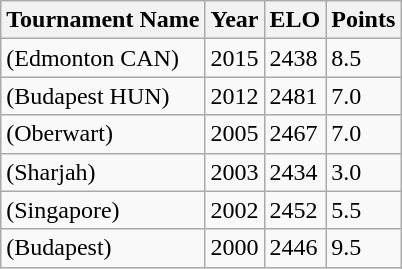<table class="wikitable">
<tr>
<th>Tournament Name</th>
<th>Year</th>
<th>ELO</th>
<th>Points</th>
</tr>
<tr>
<td>(Edmonton CAN)</td>
<td>2015</td>
<td>2438</td>
<td>8.5</td>
</tr>
<tr>
<td>(Budapest HUN)</td>
<td>2012</td>
<td>2481</td>
<td>7.0</td>
</tr>
<tr>
<td>(Oberwart)</td>
<td>2005</td>
<td>2467</td>
<td>7.0</td>
</tr>
<tr>
<td>(Sharjah)</td>
<td>2003</td>
<td>2434</td>
<td>3.0</td>
</tr>
<tr>
<td>(Singapore)</td>
<td>2002</td>
<td>2452</td>
<td>5.5</td>
</tr>
<tr>
<td>(Budapest)</td>
<td>2000</td>
<td>2446</td>
<td>9.5</td>
</tr>
</table>
